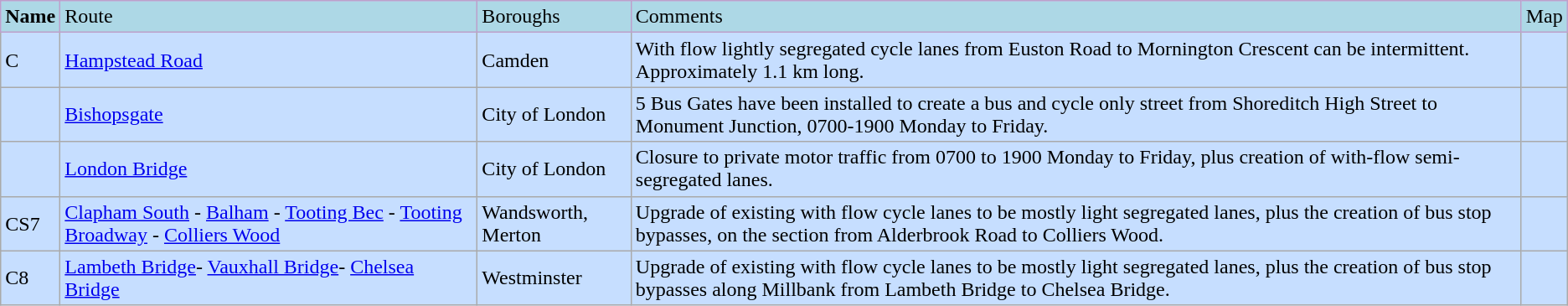<table class="wikitable" style="background: #C6DEFF;">
<tr>
<th style="color: #000000; background:#ADD8E6; border-color: #BDA0CB;">Name</th>
<td style="color: #000000; background:#ADD8E6; border-color: #BDA0CB;">Route</td>
<td style="color: #000000; background:#ADD8E6; border-color: #BDA0CB;">Boroughs</td>
<td style="color: #000000; background:#ADD8E6; border-color: #BDA0CB;">Comments</td>
<td style="color: #000000; background:#ADD8E6; border-color: #BDA0CB;">Map</td>
</tr>
<tr>
<td>C</td>
<td><a href='#'>Hampstead Road</a></td>
<td>Camden</td>
<td>With flow lightly segregated cycle lanes from Euston Road to Mornington Crescent can be intermittent. Approximately 1.1 km long.</td>
<td></td>
</tr>
<tr>
<td></td>
<td><a href='#'>Bishopsgate</a></td>
<td>City of London</td>
<td>5 Bus Gates have been installed to create a bus and cycle only street from Shoreditch High Street to Monument Junction, 0700-1900 Monday to Friday.</td>
<td></td>
</tr>
<tr>
<td></td>
<td><a href='#'>London Bridge</a></td>
<td>City of London</td>
<td>Closure to private motor traffic from 0700 to 1900 Monday to Friday, plus creation of with-flow semi-segregated lanes.</td>
<td></td>
</tr>
<tr>
<td>CS7</td>
<td><a href='#'>Clapham South</a> - <a href='#'>Balham</a> - <a href='#'>Tooting Bec</a> - <a href='#'>Tooting Broadway</a> - <a href='#'>Colliers Wood</a></td>
<td>Wandsworth, Merton</td>
<td>Upgrade of existing with flow cycle lanes to be mostly light segregated lanes, plus the creation of bus stop bypasses, on the section from Alderbrook Road to Colliers Wood.</td>
<td><br><br></td>
</tr>
<tr>
<td>C8</td>
<td><a href='#'>Lambeth Bridge</a>- <a href='#'>Vauxhall Bridge</a>- <a href='#'>Chelsea Bridge</a></td>
<td>Westminster</td>
<td>Upgrade of existing with flow cycle lanes to be mostly light segregated lanes, plus the creation of bus stop bypasses along Millbank from Lambeth Bridge to Chelsea Bridge.</td>
<td></td>
</tr>
</table>
